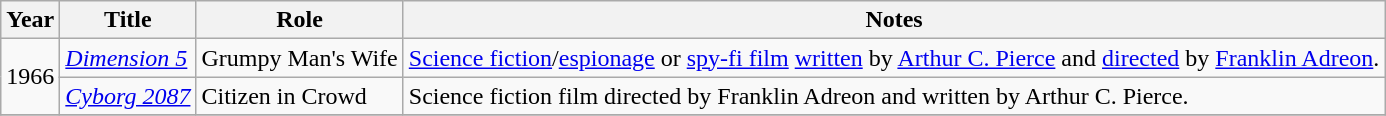<table class="wikitable sortable">
<tr>
<th>Year</th>
<th>Title</th>
<th>Role</th>
<th class="unsortable">Notes</th>
</tr>
<tr>
<td rowspan="2">1966</td>
<td><em><a href='#'>Dimension 5</a></em></td>
<td>Grumpy Man's Wife</td>
<td><a href='#'>Science fiction</a>/<a href='#'>espionage</a> or <a href='#'>spy-fi film</a> <a href='#'>written</a> by <a href='#'>Arthur C. Pierce</a> and <a href='#'>directed</a> by <a href='#'>Franklin Adreon</a>.</td>
</tr>
<tr>
<td><em><a href='#'>Cyborg 2087</a></em></td>
<td>Citizen in Crowd</td>
<td>Science fiction film directed by Franklin Adreon and written by Arthur C. Pierce.</td>
</tr>
<tr>
</tr>
</table>
